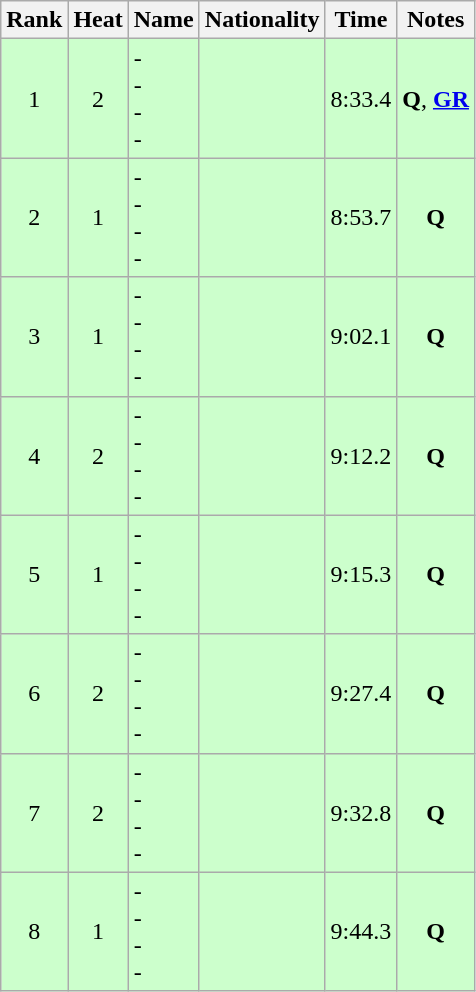<table class="wikitable sortable" style="text-align:center">
<tr>
<th>Rank</th>
<th>Heat</th>
<th>Name</th>
<th>Nationality</th>
<th>Time</th>
<th>Notes</th>
</tr>
<tr bgcolor=ccffcc>
<td>1</td>
<td>2</td>
<td align=left>- <br> - <br> - <br> -</td>
<td align=left></td>
<td>8:33.4</td>
<td><strong>Q</strong>, <strong><a href='#'>GR</a></strong></td>
</tr>
<tr bgcolor=ccffcc>
<td>2</td>
<td>1</td>
<td align=left>- <br> - <br> - <br> -</td>
<td align=left></td>
<td>8:53.7</td>
<td><strong>Q</strong></td>
</tr>
<tr bgcolor=ccffcc>
<td>3</td>
<td>1</td>
<td align=left>- <br> - <br> - <br> -</td>
<td align=left></td>
<td>9:02.1</td>
<td><strong>Q</strong></td>
</tr>
<tr bgcolor=ccffcc>
<td>4</td>
<td>2</td>
<td align=left>- <br> - <br> - <br> -</td>
<td align=left></td>
<td>9:12.2</td>
<td><strong>Q</strong></td>
</tr>
<tr bgcolor=ccffcc>
<td>5</td>
<td>1</td>
<td align=left>- <br> - <br> - <br> -</td>
<td align=left></td>
<td>9:15.3</td>
<td><strong>Q</strong></td>
</tr>
<tr bgcolor=ccffcc>
<td>6</td>
<td>2</td>
<td align=left>- <br> - <br> - <br> -</td>
<td align=left></td>
<td>9:27.4</td>
<td><strong>Q</strong></td>
</tr>
<tr bgcolor=ccffcc>
<td>7</td>
<td>2</td>
<td align=left>- <br> - <br> - <br> -</td>
<td align=left></td>
<td>9:32.8</td>
<td><strong>Q</strong></td>
</tr>
<tr bgcolor=ccffcc>
<td>8</td>
<td>1</td>
<td align=left>- <br> - <br> - <br> -</td>
<td align=left></td>
<td>9:44.3</td>
<td><strong>Q</strong></td>
</tr>
</table>
